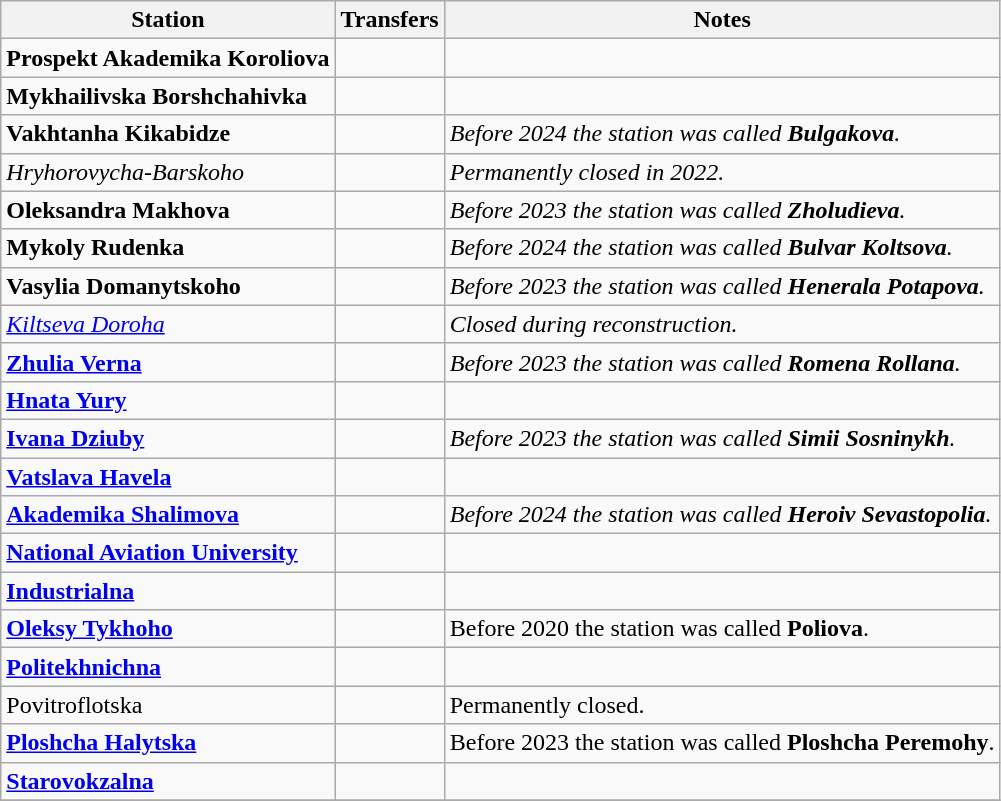<table class="wikitable">
<tr>
<th>Station</th>
<th>Transfers</th>
<th>Notes</th>
</tr>
<tr>
<td><strong>Prospekt Akademika Koroliova</strong></td>
<td></td>
<td></td>
</tr>
<tr>
<td><strong>Mykhailivska Borshchahivka</strong></td>
<td></td>
<td></td>
</tr>
<tr>
<td><strong>Vakhtanha Kikabidze</strong></td>
<td> </td>
<td><em>Before 2024 the station was called <strong>Bulgakova</strong>.</em></td>
</tr>
<tr>
<td><em>Hryhorovycha-Barskoho</em></td>
<td></td>
<td><em>Permanently closed in 2022.</em></td>
</tr>
<tr>
<td><strong>Oleksandra Makhova</strong></td>
<td> </td>
<td><em>Before 2023 the station was called <strong>Zholudieva</strong>.</em></td>
</tr>
<tr>
<td><strong>Mykoly Rudenka</strong></td>
<td> </td>
<td><em>Before 2024 the station was called <strong>Bulvar Koltsova</strong>.</em></td>
</tr>
<tr>
<td><strong>Vasylia Domanytskoho</strong></td>
<td> </td>
<td><em>Before 2023 the station was called <strong>Henerala Potapova</strong>.</em></td>
</tr>
<tr>
<td><em><a href='#'>Kiltseva Doroha</a></em></td>
<td></td>
<td><em>Closed during reconstruction.</em></td>
</tr>
<tr>
<td><strong><a href='#'>Zhulia Verna</a></strong></td>
<td> </td>
<td><em>Before 2023 the station was called <strong>Romena Rollana</strong>.</em></td>
</tr>
<tr>
<td><strong><a href='#'>Hnata Yury</a></strong></td>
<td> </td>
<td></td>
</tr>
<tr>
<td><strong><a href='#'>Ivana Dziuby</a></strong></td>
<td>  </td>
<td><em>Before 2023 the station was called <strong>Simii Sosninykh</strong>.</em></td>
</tr>
<tr>
<td><strong><a href='#'>Vatslava Havela</a></strong></td>
<td> </td>
<td></td>
</tr>
<tr>
<td><strong><a href='#'>Akademika Shalimova</a></strong></td>
<td> </td>
<td><em>Before 2024 the station was called <strong>Heroiv Sevastopolia</strong>.</td>
</tr>
<tr>
<td><strong><a href='#'>National Aviation University</a></strong></td>
<td> </td>
<td></td>
</tr>
<tr>
<td><strong><a href='#'>Industrialna</a></strong></td>
<td> </td>
<td></td>
</tr>
<tr>
<td><strong><a href='#'>Oleksy Tykhoho</a></strong></td>
<td> </td>
<td></em>Before 2020 the station was called <strong>Poliova</strong>.<em></td>
</tr>
<tr>
<td><strong><a href='#'>Politekhnichna</a></strong></td>
<td>  </td>
<td></td>
</tr>
<tr>
<td></em>Povitroflotska<em></td>
<td></td>
<td></em>Permanently closed.<em></td>
</tr>
<tr>
<td><strong><a href='#'>Ploshcha Halytska</a></strong></td>
<td> </td>
<td></em>Before 2023 the station was called <strong>Ploshcha Peremohy</strong>.<em></td>
</tr>
<tr>
<td><strong><a href='#'>Starovokzalna</a></strong></td>
<td>     </td>
<td></td>
</tr>
<tr>
</tr>
</table>
